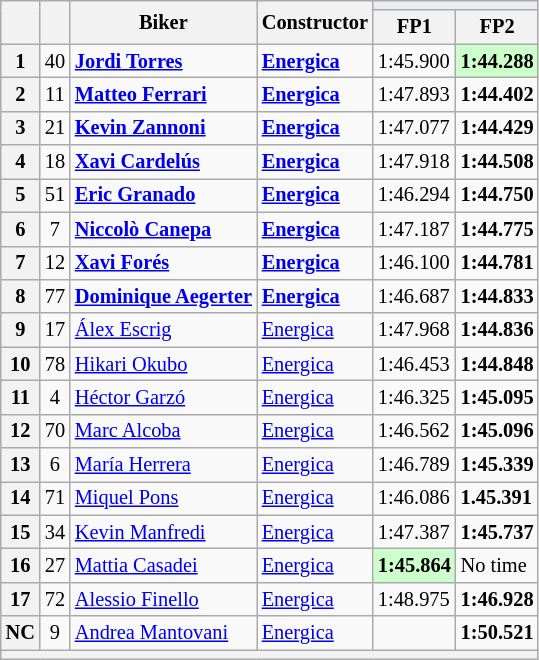<table class="wikitable sortable" style="font-size: 85%;">
<tr>
<th rowspan="2"></th>
<th rowspan="2"></th>
<th rowspan="2">Biker</th>
<th rowspan="2">Constructor</th>
<th colspan="2" style="background:#eaecf0; text-align:center;"></th>
</tr>
<tr>
<th scope="col">FP1</th>
<th scope="col">FP2</th>
</tr>
<tr>
<th scope="row">1</th>
<td align="center">40</td>
<td><strong> <a href='#'>Jordi Torres</a></strong></td>
<td><a href='#'><strong>Energica</strong></a></td>
<td>1:45.900</td>
<td style="background:#ccffcc;"><strong>1:44.288</strong></td>
</tr>
<tr>
<th scope="row">2</th>
<td align="center">11</td>
<td><strong> <a href='#'>Matteo Ferrari</a></strong></td>
<td><strong><a href='#'>Energica</a></strong></td>
<td>1:47.893</td>
<td><strong>1:44.402</strong></td>
</tr>
<tr>
<th scope="row">3</th>
<td align="center">21</td>
<td><strong> <a href='#'>Kevin Zannoni</a></strong></td>
<td><strong><a href='#'>Energica</a></strong></td>
<td>1:47.077</td>
<td><strong>1:44.429</strong></td>
</tr>
<tr>
<th scope="row">4</th>
<td align="center">18</td>
<td><strong> <a href='#'>Xavi Cardelús</a></strong></td>
<td><strong><a href='#'>Energica</a></strong></td>
<td>1:47.918</td>
<td><strong>1:44.508</strong></td>
</tr>
<tr>
<th scope="row">5</th>
<td align="center">51</td>
<td><strong> <a href='#'>Eric Granado</a></strong></td>
<td><strong><a href='#'>Energica</a></strong></td>
<td>1:46.294</td>
<td><strong>1:44.750</strong></td>
</tr>
<tr>
<th scope="row">6</th>
<td align="center">7</td>
<td><strong> <a href='#'>Niccolò Canepa</a></strong></td>
<td><a href='#'><strong>Energica</strong></a></td>
<td>1:47.187</td>
<td><strong>1:44.775</strong></td>
</tr>
<tr>
<th scope="row">7</th>
<td align="center">12</td>
<td><strong> <a href='#'>Xavi Forés</a></strong></td>
<td><strong><a href='#'>Energica</a></strong></td>
<td>1:46.100</td>
<td><strong>1:44.781</strong></td>
</tr>
<tr>
<th scope="row">8</th>
<td align="center">77</td>
<td><strong> <a href='#'>Dominique Aegerter</a></strong></td>
<td><strong><a href='#'>Energica</a></strong></td>
<td>1:46.687</td>
<td><strong>1:44.833</strong></td>
</tr>
<tr>
<th scope="row">9</th>
<td align="center">17</td>
<td><strong></strong> <a href='#'>Álex Escrig</a></td>
<td><a href='#'>Energica</a></td>
<td>1:47.968</td>
<td><strong>1:44.836</strong></td>
</tr>
<tr>
<th scope="row">10</th>
<td align="center">78</td>
<td><strong></strong> <a href='#'>Hikari Okubo</a></td>
<td><a href='#'>Energica</a></td>
<td>1:46.453</td>
<td><strong>1:44.848</strong></td>
</tr>
<tr>
<th scope="row">11</th>
<td align="center">4</td>
<td> <a href='#'>Héctor Garzó</a></td>
<td><a href='#'>Energica</a></td>
<td>1:46.325</td>
<td><strong>1:45.095</strong></td>
</tr>
<tr>
<th scope="row">12</th>
<td align="center">70</td>
<td> <a href='#'>Marc Alcoba</a></td>
<td><a href='#'>Energica</a></td>
<td>1:46.562</td>
<td><strong>1:45.096</strong></td>
</tr>
<tr>
<th scope="row">13</th>
<td align="center">6</td>
<td> <a href='#'>María Herrera</a></td>
<td><a href='#'>Energica</a></td>
<td>1:46.789</td>
<td><strong>1:45.339</strong></td>
</tr>
<tr>
<th scope="row">14</th>
<td align="center">71</td>
<td> <a href='#'>Miquel Pons</a></td>
<td><a href='#'>Energica</a></td>
<td>1:46.086</td>
<td><strong>1.45.391</strong></td>
</tr>
<tr>
<th scope="row">15</th>
<td align="center">34</td>
<td> <a href='#'>Kevin Manfredi</a></td>
<td><a href='#'>Energica</a></td>
<td>1:47.387</td>
<td><strong>1:45.737</strong></td>
</tr>
<tr>
<th scope="row">16</th>
<td align="center">27</td>
<td> <a href='#'>Mattia Casadei</a></td>
<td><a href='#'>Energica</a></td>
<td style="background:#ccffcc;"><strong>1:45.864</strong></td>
<td>No time</td>
</tr>
<tr>
<th scope="row">17</th>
<td align="center">72</td>
<td> <a href='#'>Alessio Finello</a></td>
<td><a href='#'>Energica</a></td>
<td>1:48.975</td>
<td><strong>1:46.928</strong></td>
</tr>
<tr>
<th scope="row">NC</th>
<td align="center">9</td>
<td> <a href='#'>Andrea Mantovani</a></td>
<td><a href='#'>Energica</a></td>
<td></td>
<td><strong>1:50.521</strong></td>
</tr>
<tr>
<th colspan="6"></th>
</tr>
</table>
